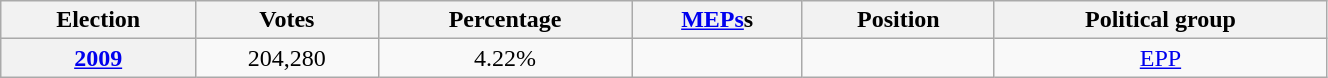<table class=wikitable style="text-align: right;" width=70%>
<tr>
<th>Election</th>
<th>Votes</th>
<th>Percentage</th>
<th><a href='#'>MEPs</a>s</th>
<th>Position</th>
<th>Political group</th>
</tr>
<tr style="text-align:center;">
<th><a href='#'>2009</a></th>
<td>204,280</td>
<td>4.22%</td>
<td></td>
<td></td>
<td><a href='#'>EPP</a></td>
</tr>
</table>
